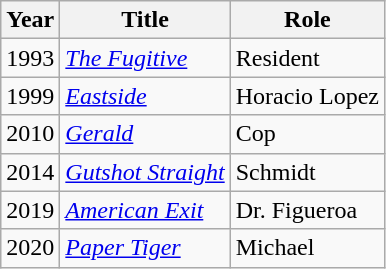<table class="wikitable">
<tr>
<th>Year</th>
<th>Title</th>
<th>Role</th>
</tr>
<tr>
<td>1993</td>
<td><em><a href='#'>The Fugitive</a></em></td>
<td>Resident</td>
</tr>
<tr>
<td>1999</td>
<td><em><a href='#'>Eastside</a></em></td>
<td>Horacio Lopez</td>
</tr>
<tr>
<td>2010</td>
<td><em><a href='#'>Gerald</a></em></td>
<td>Cop</td>
</tr>
<tr>
<td>2014</td>
<td><em><a href='#'>Gutshot Straight</a></em></td>
<td>Schmidt</td>
</tr>
<tr>
<td>2019</td>
<td><em><a href='#'>American Exit</a></em></td>
<td>Dr. Figueroa</td>
</tr>
<tr>
<td>2020</td>
<td><em><a href='#'>Paper Tiger</a></em></td>
<td>Michael</td>
</tr>
</table>
